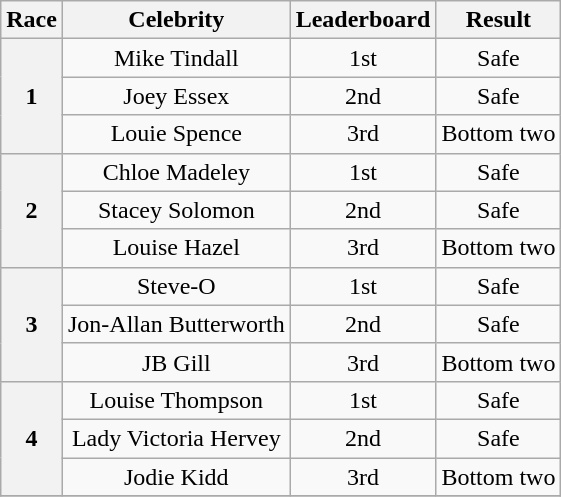<table class="wikitable plainrowheaders" style="text-align:center;">
<tr>
<th>Race</th>
<th>Celebrity</th>
<th>Leaderboard</th>
<th>Result</th>
</tr>
<tr>
<th rowspan=3>1</th>
<td>Mike Tindall</td>
<td>1st</td>
<td>Safe</td>
</tr>
<tr>
<td>Joey Essex</td>
<td>2nd</td>
<td>Safe</td>
</tr>
<tr>
<td>Louie Spence</td>
<td>3rd</td>
<td>Bottom two</td>
</tr>
<tr>
<th rowspan=3>2</th>
<td>Chloe Madeley</td>
<td>1st</td>
<td>Safe</td>
</tr>
<tr>
<td>Stacey Solomon</td>
<td>2nd</td>
<td>Safe</td>
</tr>
<tr>
<td>Louise Hazel</td>
<td>3rd</td>
<td>Bottom two</td>
</tr>
<tr>
<th rowspan=3>3</th>
<td>Steve-O</td>
<td>1st</td>
<td>Safe</td>
</tr>
<tr>
<td>Jon-Allan Butterworth</td>
<td>2nd</td>
<td>Safe</td>
</tr>
<tr>
<td>JB Gill</td>
<td>3rd</td>
<td>Bottom two</td>
</tr>
<tr>
<th rowspan=3>4</th>
<td>Louise Thompson</td>
<td>1st</td>
<td>Safe</td>
</tr>
<tr>
<td>Lady Victoria Hervey</td>
<td>2nd</td>
<td>Safe</td>
</tr>
<tr>
<td>Jodie Kidd</td>
<td>3rd</td>
<td>Bottom two</td>
</tr>
<tr>
</tr>
</table>
